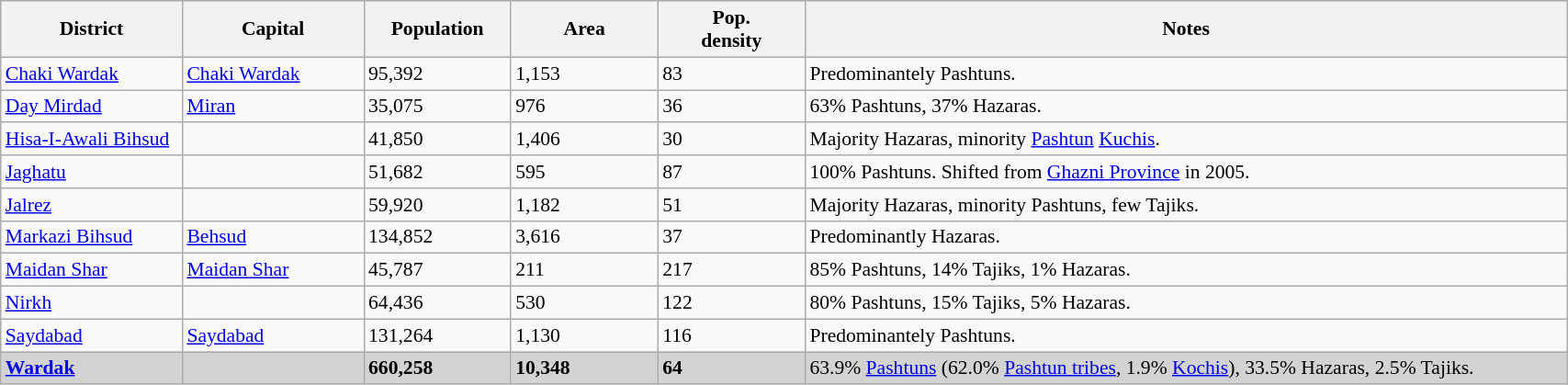<table class="wikitable sortable" width=90% style="font-size:90%;" align=center>
<tr bgcolor="#efefef">
<th style="width:125px" align="left">District</th>
<th style="width:125px" align="left">Capital</th>
<th style="width:100px" align="right">Population</th>
<th style="width:100px" align="right">Area</th>
<th style="width:100px" align="right">Pop.<br>density</th>
<th align="right">Notes</th>
</tr>
<tr>
<td><a href='#'>Chaki Wardak</a></td>
<td><a href='#'>Chaki Wardak</a></td>
<td>95,392</td>
<td>1,153</td>
<td>83</td>
<td>Predominantely Pashtuns.</td>
</tr>
<tr>
<td><a href='#'>Day Mirdad</a></td>
<td><a href='#'>Miran</a></td>
<td>35,075</td>
<td>976</td>
<td>36</td>
<td>63% Pashtuns, 37% Hazaras.</td>
</tr>
<tr>
<td><a href='#'>Hisa-I-Awali Bihsud</a></td>
<td></td>
<td>41,850</td>
<td>1,406</td>
<td>30</td>
<td>Majority Hazaras, minority <a href='#'>Pashtun</a> <a href='#'>Kuchis</a>.</td>
</tr>
<tr>
<td><a href='#'>Jaghatu</a></td>
<td></td>
<td>51,682</td>
<td>595</td>
<td>87</td>
<td>100% Pashtuns. Shifted from <a href='#'>Ghazni Province</a> in 2005.</td>
</tr>
<tr>
<td><a href='#'>Jalrez</a></td>
<td></td>
<td>59,920</td>
<td>1,182</td>
<td>51</td>
<td>Majority Hazaras, minority Pashtuns, few Tajiks.</td>
</tr>
<tr>
<td><a href='#'>Markazi Bihsud</a></td>
<td><a href='#'>Behsud</a></td>
<td>134,852</td>
<td>3,616</td>
<td>37</td>
<td>Predominantly Hazaras.</td>
</tr>
<tr>
<td><a href='#'>Maidan Shar</a></td>
<td><a href='#'>Maidan Shar</a></td>
<td>45,787</td>
<td>211</td>
<td>217</td>
<td>85% Pashtuns, 14% Tajiks, 1% Hazaras.</td>
</tr>
<tr>
<td><a href='#'>Nirkh</a></td>
<td></td>
<td>64,436</td>
<td>530</td>
<td>122</td>
<td>80% Pashtuns, 15% Tajiks, 5% Hazaras.</td>
</tr>
<tr>
<td><a href='#'>Saydabad</a></td>
<td><a href='#'>Saydabad</a></td>
<td>131,264</td>
<td>1,130</td>
<td>116</td>
<td>Predominantely Pashtuns.</td>
</tr>
<tr bgcolor="#d3d3d3">
<td><strong><a href='#'>Wardak</a></strong></td>
<td></td>
<td><strong>660,258</strong></td>
<td><strong>10,348</strong></td>
<td><strong>64</strong></td>
<td>63.9% <a href='#'>Pashtuns</a> (62.0% <a href='#'>Pashtun tribes</a>, 1.9% <a href='#'>Kochis</a>), 33.5% Hazaras, 2.5% Tajiks.</td>
</tr>
</table>
